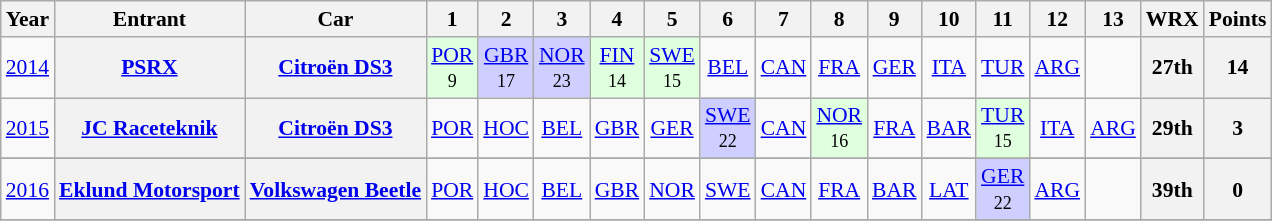<table class="wikitable" border="1" style="text-align:center; font-size:90%;">
<tr valign="top">
<th>Year</th>
<th>Entrant</th>
<th>Car</th>
<th>1</th>
<th>2</th>
<th>3</th>
<th>4</th>
<th>5</th>
<th>6</th>
<th>7</th>
<th>8</th>
<th>9</th>
<th>10</th>
<th>11</th>
<th>12</th>
<th>13</th>
<th>WRX</th>
<th>Points</th>
</tr>
<tr>
<td><a href='#'>2014</a></td>
<th><a href='#'>PSRX</a></th>
<th><a href='#'>Citroën DS3</a></th>
<td style="background:#DFFFDF;"><a href='#'>POR</a><br><small>9</small></td>
<td style="background:#CFCFFF;"><a href='#'>GBR</a><br><small>17</small></td>
<td style="background:#CFCFFF;"><a href='#'>NOR</a><br><small>23</small></td>
<td style="background:#DFFFDF;"><a href='#'>FIN</a><br><small>14</small></td>
<td style="background:#DFFFDF;"><a href='#'>SWE</a><br><small>15</small></td>
<td><a href='#'>BEL</a><br></td>
<td><a href='#'>CAN</a><br></td>
<td><a href='#'>FRA</a><br></td>
<td><a href='#'>GER</a><br></td>
<td><a href='#'>ITA</a><br></td>
<td><a href='#'>TUR</a><br></td>
<td><a href='#'>ARG</a><br></td>
<td></td>
<th>27th</th>
<th>14</th>
</tr>
<tr>
<td><a href='#'>2015</a></td>
<th><a href='#'>JC Raceteknik</a></th>
<th><a href='#'>Citroën DS3</a></th>
<td><a href='#'>POR</a><br></td>
<td><a href='#'>HOC</a><br></td>
<td><a href='#'>BEL</a><br></td>
<td><a href='#'>GBR</a><br></td>
<td><a href='#'>GER</a><br></td>
<td style="background:#CFCFFF;"><a href='#'>SWE</a><br><small>22</small></td>
<td><a href='#'>CAN</a><br></td>
<td style="background:#DFFFDF;"><a href='#'>NOR</a><br><small>16</small></td>
<td><a href='#'>FRA</a><br></td>
<td><a href='#'>BAR</a><br></td>
<td style="background:#DFFFDF;"><a href='#'>TUR</a><br><small>15</small></td>
<td><a href='#'>ITA</a><br></td>
<td><a href='#'>ARG</a><br></td>
<th>29th</th>
<th>3</th>
</tr>
<tr>
</tr>
<tr>
<td><a href='#'>2016</a></td>
<th><a href='#'>Eklund Motorsport</a></th>
<th><a href='#'>Volkswagen Beetle</a></th>
<td><a href='#'>POR</a><br><small></small></td>
<td><a href='#'>HOC</a><br><small></small></td>
<td><a href='#'>BEL</a><br><small></small></td>
<td><a href='#'>GBR</a><br><small></small></td>
<td><a href='#'>NOR</a><br><small></small></td>
<td><a href='#'>SWE</a><br><small></small></td>
<td><a href='#'>CAN</a><br><small></small></td>
<td><a href='#'>FRA</a><br><small></small></td>
<td><a href='#'>BAR</a><br><small></small></td>
<td><a href='#'>LAT</a><br><small></small></td>
<td style="background:#CFCFFF;"><a href='#'>GER</a><br><small>22</small></td>
<td><a href='#'>ARG</a><br><small></small></td>
<td></td>
<th>39th</th>
<th>0</th>
</tr>
<tr>
</tr>
</table>
